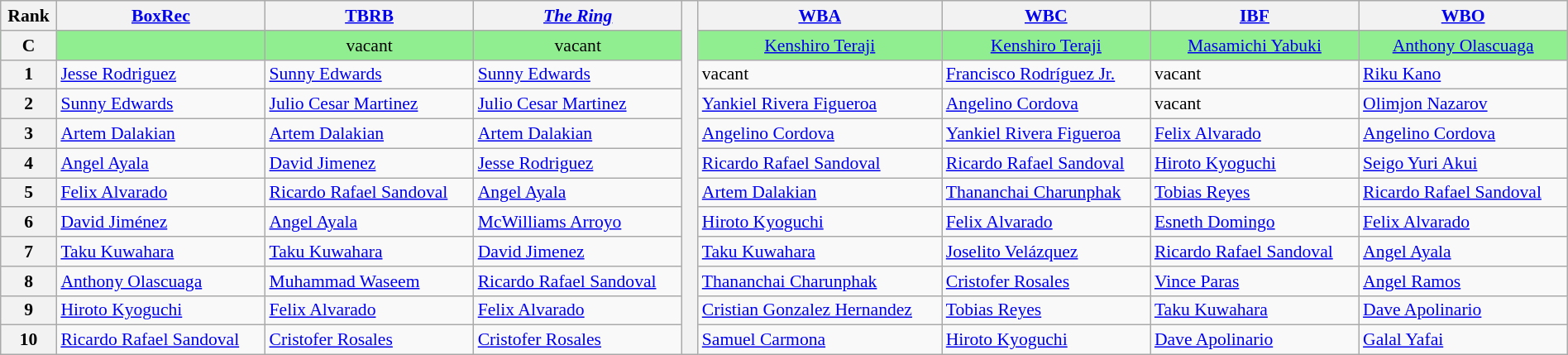<table class="wikitable" style="text-align:left; font-size:90%; width:100%;">
<tr>
<th>Rank</th>
<th><a href='#'>BoxRec</a></th>
<th><a href='#'>TBRB</a></th>
<th><em><a href='#'>The Ring</a></em></th>
<th rowspan="12" style="width:1%;"></th>
<th><a href='#'>WBA</a></th>
<th><a href='#'>WBC</a></th>
<th><a href='#'>IBF</a></th>
<th><a href='#'>WBO</a></th>
</tr>
<tr style="background:lightgreen;">
<th scope="row">C</th>
<td></td>
<td style="text-align:center;">vacant</td>
<td style="text-align:center;">vacant</td>
<td style="text-align:center;"><a href='#'>Kenshiro Teraji</a></td>
<td style="text-align:center;"><a href='#'>Kenshiro Teraji</a></td>
<td style="text-align:center;"><a href='#'>Masamichi Yabuki</a></td>
<td style="text-align:center;"><a href='#'>Anthony Olascuaga</a></td>
</tr>
<tr>
<th scope="row">1</th>
<td><a href='#'>Jesse Rodriguez</a></td>
<td><a href='#'>Sunny Edwards</a></td>
<td><a href='#'>Sunny Edwards</a></td>
<td>vacant</td>
<td><a href='#'>Francisco Rodríguez Jr.</a></td>
<td>vacant</td>
<td><a href='#'>Riku Kano</a></td>
</tr>
<tr>
<th scope="row">2</th>
<td><a href='#'>Sunny Edwards</a></td>
<td><a href='#'>Julio Cesar Martinez</a></td>
<td><a href='#'>Julio Cesar Martinez</a></td>
<td><a href='#'>Yankiel Rivera Figueroa</a></td>
<td><a href='#'>Angelino Cordova</a></td>
<td>vacant</td>
<td><a href='#'>Olimjon Nazarov</a></td>
</tr>
<tr>
<th scope="row">3</th>
<td><a href='#'>Artem Dalakian</a></td>
<td><a href='#'>Artem Dalakian</a></td>
<td><a href='#'>Artem Dalakian</a></td>
<td><a href='#'>Angelino Cordova</a></td>
<td><a href='#'>Yankiel Rivera Figueroa</a></td>
<td><a href='#'>Felix Alvarado</a></td>
<td><a href='#'>Angelino Cordova</a></td>
</tr>
<tr>
<th scope="row">4</th>
<td><a href='#'>Angel Ayala</a></td>
<td><a href='#'>David Jimenez</a></td>
<td><a href='#'>Jesse Rodriguez</a></td>
<td><a href='#'>Ricardo Rafael Sandoval</a></td>
<td><a href='#'>Ricardo Rafael Sandoval</a></td>
<td><a href='#'>Hiroto Kyoguchi</a></td>
<td><a href='#'>Seigo Yuri Akui</a></td>
</tr>
<tr>
<th scope="row">5</th>
<td><a href='#'>Felix Alvarado</a></td>
<td><a href='#'>Ricardo Rafael Sandoval</a></td>
<td><a href='#'>Angel Ayala</a></td>
<td><a href='#'>Artem Dalakian</a></td>
<td><a href='#'>Thananchai Charunphak</a></td>
<td><a href='#'>Tobias Reyes</a></td>
<td><a href='#'>Ricardo Rafael Sandoval</a></td>
</tr>
<tr>
<th scope="row">6</th>
<td><a href='#'>David Jiménez</a></td>
<td><a href='#'>Angel Ayala</a></td>
<td><a href='#'>McWilliams Arroyo</a></td>
<td><a href='#'>Hiroto Kyoguchi</a></td>
<td><a href='#'>Felix Alvarado</a></td>
<td><a href='#'>Esneth Domingo</a></td>
<td><a href='#'>Felix Alvarado</a></td>
</tr>
<tr>
<th scope="row">7</th>
<td><a href='#'>Taku Kuwahara</a></td>
<td><a href='#'>Taku Kuwahara</a></td>
<td><a href='#'>David Jimenez</a></td>
<td><a href='#'>Taku Kuwahara</a></td>
<td><a href='#'>Joselito Velázquez</a></td>
<td><a href='#'>Ricardo Rafael Sandoval</a></td>
<td><a href='#'>Angel Ayala</a></td>
</tr>
<tr>
<th scope="row">8</th>
<td><a href='#'>Anthony Olascuaga</a></td>
<td><a href='#'>Muhammad Waseem</a></td>
<td><a href='#'>Ricardo Rafael Sandoval</a></td>
<td><a href='#'>Thananchai Charunphak</a></td>
<td><a href='#'>Cristofer Rosales</a></td>
<td><a href='#'>Vince Paras</a></td>
<td><a href='#'>Angel Ramos</a></td>
</tr>
<tr>
<th scope="row">9</th>
<td><a href='#'>Hiroto Kyoguchi</a></td>
<td><a href='#'>Felix Alvarado</a></td>
<td><a href='#'>Felix Alvarado</a></td>
<td><a href='#'>Cristian Gonzalez Hernandez</a></td>
<td><a href='#'>Tobias Reyes</a></td>
<td><a href='#'>Taku Kuwahara</a></td>
<td><a href='#'>Dave Apolinario</a></td>
</tr>
<tr>
<th scope="row">10</th>
<td><a href='#'>Ricardo Rafael Sandoval</a></td>
<td><a href='#'>Cristofer Rosales</a></td>
<td><a href='#'>Cristofer Rosales</a></td>
<td><a href='#'>Samuel Carmona</a></td>
<td><a href='#'>Hiroto Kyoguchi</a></td>
<td><a href='#'>Dave Apolinario</a></td>
<td><a href='#'>Galal Yafai</a></td>
</tr>
</table>
